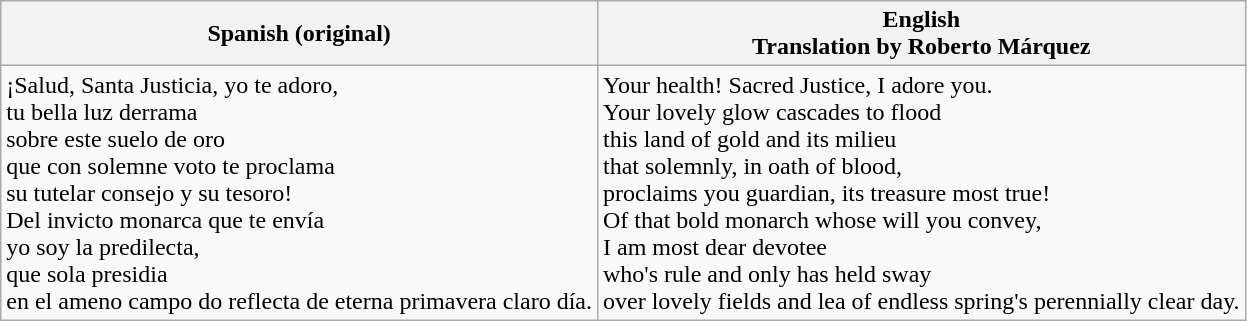<table class="wikitable">
<tr>
<th>Spanish (original)</th>
<th>English<br>Translation by Roberto Márquez</th>
</tr>
<tr>
<td>¡Salud, Santa Justicia, yo te adoro,<br>tu bella luz derrama<br>sobre este suelo de oro<br>que con solemne voto te proclama<br>su tutelar consejo y su tesoro!<br>Del invicto monarca que te envía<br>yo soy la predilecta,<br>que sola presidia<br>en el ameno campo do reflecta
de eterna primavera claro día.</td>
<td>Your health! Sacred Justice, I adore you.<br>Your lovely glow cascades to flood<br>this land of gold and its milieu<br>that solemnly, in oath of blood,<br>proclaims you guardian, its treasure most true!<br>Of that bold monarch whose will you convey,<br>I am most dear devotee<br>who's  rule and only has held sway<br>over lovely fields and lea
of endless spring's perennially clear day.</td>
</tr>
</table>
